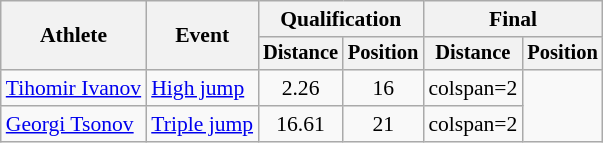<table class=wikitable style=font-size:90%>
<tr>
<th rowspan=2>Athlete</th>
<th rowspan=2>Event</th>
<th colspan=2>Qualification</th>
<th colspan=2>Final</th>
</tr>
<tr style=font-size:95%>
<th>Distance</th>
<th>Position</th>
<th>Distance</th>
<th>Position</th>
</tr>
<tr align=center>
<td align=left><a href='#'>Tihomir Ivanov</a></td>
<td align=left><a href='#'>High jump</a></td>
<td>2.26</td>
<td>16</td>
<td>colspan=2 </td>
</tr>
<tr align=center>
<td align=left><a href='#'>Georgi Tsonov</a></td>
<td align=left><a href='#'>Triple jump</a></td>
<td>16.61</td>
<td>21</td>
<td>colspan=2 </td>
</tr>
</table>
